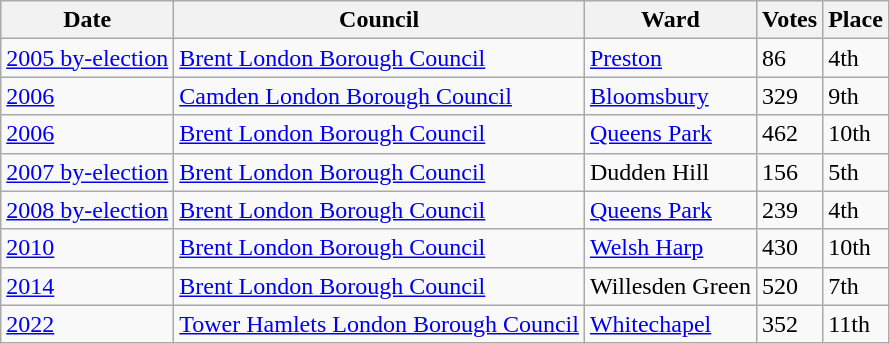<table class="wikitable">
<tr>
<th>Date</th>
<th>Council</th>
<th>Ward</th>
<th>Votes</th>
<th>Place</th>
</tr>
<tr>
<td><a href='#'>2005 by-election</a></td>
<td><a href='#'>Brent London Borough Council</a></td>
<td><a href='#'>Preston</a></td>
<td>86</td>
<td>4th</td>
</tr>
<tr>
<td><a href='#'>2006</a></td>
<td><a href='#'>Camden London Borough Council</a></td>
<td><a href='#'>Bloomsbury</a></td>
<td>329</td>
<td>9th</td>
</tr>
<tr>
<td><a href='#'>2006</a></td>
<td><a href='#'>Brent London Borough Council</a></td>
<td><a href='#'>Queens Park</a></td>
<td>462</td>
<td>10th</td>
</tr>
<tr>
<td><a href='#'>2007 by-election</a></td>
<td><a href='#'>Brent London Borough Council</a></td>
<td>Dudden Hill</td>
<td>156</td>
<td>5th</td>
</tr>
<tr>
<td><a href='#'>2008 by-election</a></td>
<td><a href='#'>Brent London Borough Council</a></td>
<td><a href='#'>Queens Park</a></td>
<td>239</td>
<td>4th</td>
</tr>
<tr>
<td><a href='#'>2010</a></td>
<td><a href='#'>Brent London Borough Council</a></td>
<td><a href='#'>Welsh Harp</a></td>
<td>430</td>
<td>10th</td>
</tr>
<tr>
<td><a href='#'>2014</a></td>
<td><a href='#'>Brent London Borough Council</a></td>
<td>Willesden Green</td>
<td>520</td>
<td>7th</td>
</tr>
<tr>
<td><a href='#'>2022</a></td>
<td><a href='#'>Tower Hamlets London Borough Council</a></td>
<td><a href='#'>Whitechapel</a></td>
<td>352</td>
<td>11th</td>
</tr>
</table>
